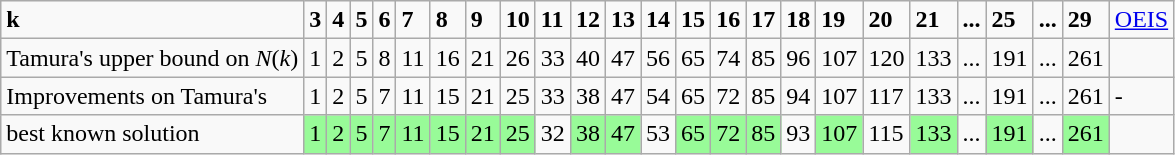<table class="wikitable">
<tr>
<td><strong>k</strong></td>
<td><strong>3</strong></td>
<td><strong>4</strong></td>
<td><strong>5</strong></td>
<td><strong>6</strong></td>
<td><strong>7</strong></td>
<td><strong>8</strong></td>
<td><strong>9</strong></td>
<td><strong>10</strong></td>
<td><strong>11</strong></td>
<td><strong>12</strong></td>
<td><strong>13</strong></td>
<td><strong>14</strong></td>
<td><strong>15</strong></td>
<td><strong>16</strong></td>
<td><strong>17</strong></td>
<td><strong>18</strong></td>
<td><strong>19</strong></td>
<td><strong>20</strong></td>
<td><strong>21</strong></td>
<td><strong>...</strong></td>
<td><strong>25</strong></td>
<td><strong>...</strong></td>
<td><strong>29</strong></td>
<td><a href='#'>OEIS</a></td>
</tr>
<tr>
<td>Tamura's upper bound on <em>N</em>(<em>k</em>)</td>
<td>1</td>
<td>2</td>
<td>5</td>
<td>8</td>
<td>11</td>
<td>16</td>
<td>21</td>
<td>26</td>
<td>33</td>
<td>40</td>
<td>47</td>
<td>56</td>
<td>65</td>
<td>74</td>
<td>85</td>
<td>96</td>
<td>107</td>
<td>120</td>
<td>133</td>
<td>...</td>
<td>191</td>
<td>...</td>
<td>261</td>
<td></td>
</tr>
<tr>
<td>Improvements on Tamura's </td>
<td>1</td>
<td>2</td>
<td>5</td>
<td>7</td>
<td>11</td>
<td>15</td>
<td>21</td>
<td>25</td>
<td>33</td>
<td>38</td>
<td>47</td>
<td>54</td>
<td>65</td>
<td>72</td>
<td>85</td>
<td>94</td>
<td>107</td>
<td>117</td>
<td>133</td>
<td>...</td>
<td>191</td>
<td>...</td>
<td>261</td>
<td>-</td>
</tr>
<tr>
<td>best known solution</td>
<td style="background:palegreen;">1</td>
<td style="background:palegreen;">2</td>
<td style="background:palegreen;">5</td>
<td style="background:palegreen;">7</td>
<td style="background:palegreen;">11</td>
<td style="background:palegreen;">15</td>
<td style="background:palegreen;">21</td>
<td style="background:palegreen;">25</td>
<td>32</td>
<td style="background:palegreen;">38</td>
<td style="background:palegreen;">47</td>
<td>53</td>
<td style="background:palegreen;">65</td>
<td style="background:palegreen;">72</td>
<td style="background:palegreen;">85</td>
<td>93</td>
<td style="background:palegreen;">107</td>
<td>115</td>
<td style="background:palegreen;">133</td>
<td>...</td>
<td style="background:palegreen;">191</td>
<td>...</td>
<td style="background:palegreen;">261</td>
<td></td>
</tr>
</table>
